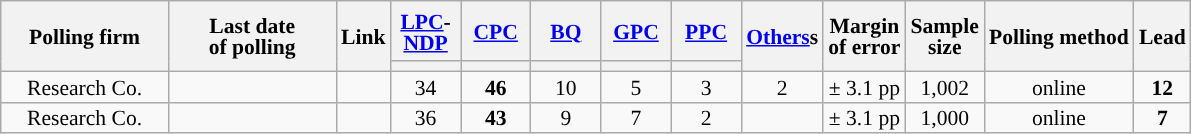<table class="wikitable sortable mw-datatable" style="text-align:center;font-size:90%;line-height:14px;">
<tr style="height:40px;">
<th style="width:105px;" rowspan="2">Polling firm</th>
<th style="width:105px;" rowspan="2">Last date<br>of polling</th>
<th rowspan="2">Link</th>
<th style="width:40px;"><a href='#'>LPC</a>-<a href='#'>NDP</a></th>
<th style="width:40px;"><a href='#'>CPC</a></th>
<th style="width:40px;"><a href='#'>BQ</a></th>
<th style="width:40px;"><a href='#'>GPC</a></th>
<th style="width:40px;"><a href='#'>PPC</a></th>
<th rowspan="2" style="width:40px"><a href='#'>Others</a>s</th>
<th rowspan="2">Margin<br>of error</th>
<th rowspan="2">Sample<br>size</th>
<th rowspan="2">Polling method</th>
<th rowspan="2">Lead</th>
</tr>
<tr class="sorttop">
<th style="background:"></th>
<th style="background:"></th>
<th style="background:"></th>
<th style="background:"></th>
<th style="background:"></th>
</tr>
<tr>
<td>Research Co.</td>
<td></td>
<td></td>
<td>34</td>
<td><strong>46</strong></td>
<td>10</td>
<td>5</td>
<td>3</td>
<td>2</td>
<td>± 3.1 pp</td>
<td>1,002</td>
<td>online</td>
<td><strong>12</strong></td>
</tr>
<tr>
<td>Research Co.</td>
<td></td>
<td></td>
<td>36</td>
<td><strong>43</strong></td>
<td>9</td>
<td>7</td>
<td>2</td>
<td></td>
<td>± 3.1 pp</td>
<td>1,000</td>
<td>online</td>
<td><strong>7</strong></td>
</tr>
</table>
